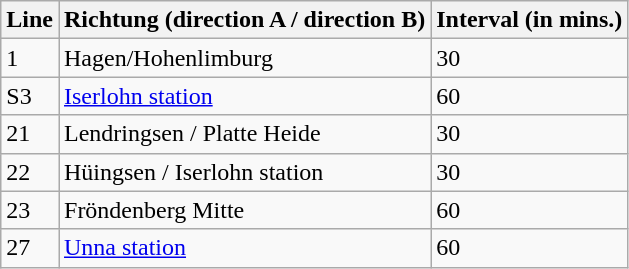<table class="wikitable">
<tr>
<th>Line</th>
<th>Richtung (direction A / direction B)</th>
<th>Interval (in mins.)</th>
</tr>
<tr>
<td>1</td>
<td>Hagen/Hohenlimburg</td>
<td>30</td>
</tr>
<tr>
<td>S3</td>
<td><a href='#'>Iserlohn station</a></td>
<td>60</td>
</tr>
<tr>
<td>21</td>
<td>Lendringsen / Platte Heide</td>
<td>30</td>
</tr>
<tr>
<td>22</td>
<td>Hüingsen / Iserlohn station</td>
<td>30</td>
</tr>
<tr>
<td>23</td>
<td>Fröndenberg Mitte</td>
<td>60</td>
</tr>
<tr>
<td>27</td>
<td><a href='#'>Unna station</a></td>
<td>60</td>
</tr>
</table>
